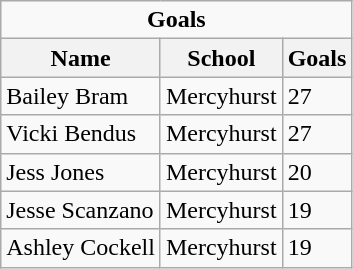<table class="wikitable">
<tr>
<td colspan=3 style="text-align:center;"><strong>Goals</strong></td>
</tr>
<tr>
<th>Name</th>
<th>School</th>
<th>Goals</th>
</tr>
<tr>
<td>Bailey Bram</td>
<td>Mercyhurst</td>
<td>27</td>
</tr>
<tr>
<td>Vicki Bendus</td>
<td>Mercyhurst</td>
<td>27</td>
</tr>
<tr>
<td>Jess Jones</td>
<td>Mercyhurst</td>
<td>20</td>
</tr>
<tr>
<td>Jesse Scanzano</td>
<td>Mercyhurst</td>
<td>19</td>
</tr>
<tr>
<td>Ashley Cockell</td>
<td>Mercyhurst</td>
<td>19</td>
</tr>
</table>
